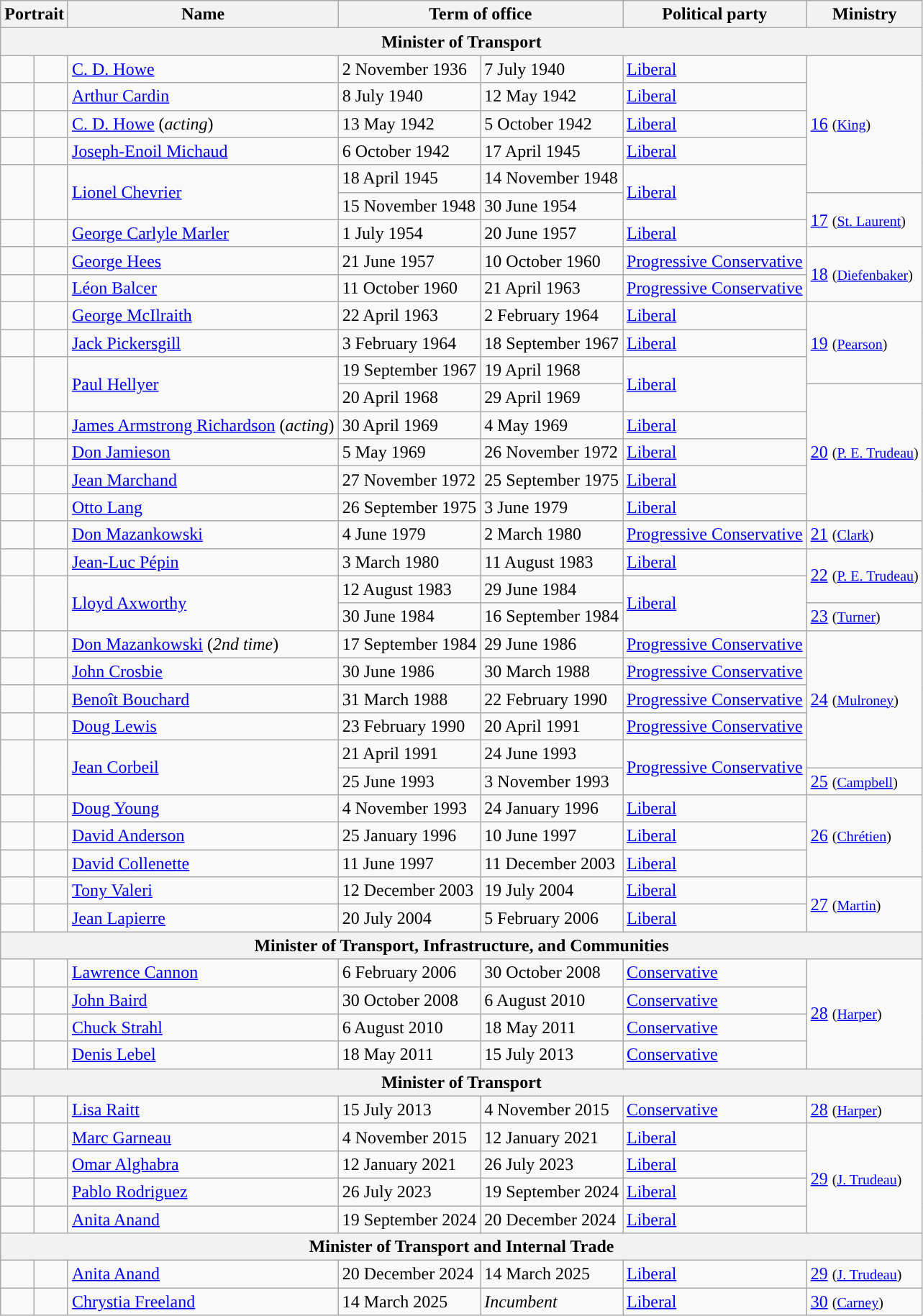<table class="wikitable">
<tr>
<th colspan=2>Portrait</th>
<th>Name</th>
<th colspan=2>Term of office</th>
<th>Political party</th>
<th>Ministry</th>
</tr>
<tr>
<th colspan=7>Minister of Transport</th>
</tr>
<tr>
<td style="background:"></td>
<td align=center></td>
<td><a href='#'>C. D. Howe</a></td>
<td>2 November 1936</td>
<td>7 July 1940</td>
<td><a href='#'>Liberal</a></td>
<td rowspan=5><a href='#'>16</a> <small>(<a href='#'>King</a>)</small></td>
</tr>
<tr>
<td style="background:"></td>
<td align=center></td>
<td><a href='#'>Arthur Cardin</a></td>
<td>8 July 1940</td>
<td>12 May 1942</td>
<td><a href='#'>Liberal</a></td>
</tr>
<tr>
<td style="background:"></td>
<td align=center></td>
<td><a href='#'>C. D. Howe</a> (<em>acting</em>)</td>
<td>13 May 1942</td>
<td>5 October 1942</td>
<td><a href='#'>Liberal</a></td>
</tr>
<tr>
<td style="background:"></td>
<td align=center></td>
<td><a href='#'>Joseph-Enoil Michaud</a></td>
<td>6 October 1942</td>
<td>17 April 1945</td>
<td><a href='#'>Liberal</a></td>
</tr>
<tr>
<td rowspan=2 style="background:"></td>
<td align=center rowspan=2></td>
<td rowspan=2><a href='#'>Lionel Chevrier</a></td>
<td>18 April 1945</td>
<td>14 November 1948</td>
<td rowspan=2><a href='#'>Liberal</a></td>
</tr>
<tr>
<td>15 November 1948</td>
<td>30 June 1954</td>
<td rowspan=2><a href='#'>17</a> <small>(<a href='#'>St. Laurent</a>)</small></td>
</tr>
<tr>
<td style="background:"></td>
<td align=center></td>
<td><a href='#'>George Carlyle Marler</a></td>
<td>1 July 1954</td>
<td>20 June 1957</td>
<td><a href='#'>Liberal</a></td>
</tr>
<tr>
<td style="background:"></td>
<td align=center></td>
<td><a href='#'>George Hees</a></td>
<td>21 June 1957</td>
<td>10 October 1960</td>
<td><a href='#'>Progressive Conservative</a></td>
<td rowspan=2><a href='#'>18</a> <small>(<a href='#'>Diefenbaker</a>)</small></td>
</tr>
<tr>
<td style="background:"></td>
<td align=center></td>
<td><a href='#'>Léon Balcer</a></td>
<td>11 October 1960</td>
<td>21 April 1963</td>
<td><a href='#'>Progressive Conservative</a></td>
</tr>
<tr>
<td style="background:"></td>
<td align=center></td>
<td><a href='#'>George McIlraith</a></td>
<td>22 April 1963</td>
<td>2 February 1964</td>
<td><a href='#'>Liberal</a></td>
<td rowspan=3><a href='#'>19</a> <small>(<a href='#'>Pearson</a>)</small></td>
</tr>
<tr>
<td style="background:"></td>
<td align=center></td>
<td><a href='#'>Jack Pickersgill</a></td>
<td>3 February 1964</td>
<td>18 September 1967</td>
<td><a href='#'>Liberal</a></td>
</tr>
<tr>
<td rowspan=2 style="background:"></td>
<td align=center rowspan=2></td>
<td rowspan=2><a href='#'>Paul Hellyer</a></td>
<td>19 September 1967</td>
<td>19 April 1968</td>
<td rowspan=2><a href='#'>Liberal</a></td>
</tr>
<tr>
<td>20 April 1968</td>
<td>29 April 1969</td>
<td rowspan=5><a href='#'>20</a> <small>(<a href='#'>P. E. Trudeau</a>)</small></td>
</tr>
<tr>
<td style="background:"></td>
<td align=center></td>
<td><a href='#'>James Armstrong Richardson</a> (<em>acting</em>)</td>
<td>30 April 1969</td>
<td>4 May 1969</td>
<td><a href='#'>Liberal</a></td>
</tr>
<tr>
<td style="background:"></td>
<td align=center></td>
<td><a href='#'>Don Jamieson</a></td>
<td>5 May 1969</td>
<td>26 November 1972</td>
<td><a href='#'>Liberal</a></td>
</tr>
<tr>
<td style="background:"></td>
<td align=center></td>
<td><a href='#'>Jean Marchand</a></td>
<td>27 November 1972</td>
<td>25 September 1975</td>
<td><a href='#'>Liberal</a></td>
</tr>
<tr>
<td style="background:"></td>
<td align=center></td>
<td><a href='#'>Otto Lang</a></td>
<td>26 September 1975</td>
<td>3 June 1979</td>
<td><a href='#'>Liberal</a></td>
</tr>
<tr>
<td style="background:"></td>
<td align=center></td>
<td><a href='#'>Don Mazankowski</a></td>
<td>4 June 1979</td>
<td>2 March 1980</td>
<td><a href='#'>Progressive Conservative</a></td>
<td><a href='#'>21</a> <small>(<a href='#'>Clark</a>)</small></td>
</tr>
<tr>
<td style="background:"></td>
<td align=center></td>
<td><a href='#'>Jean-Luc Pépin</a></td>
<td>3 March 1980</td>
<td>11 August 1983</td>
<td><a href='#'>Liberal</a></td>
<td rowspan=2><a href='#'>22</a> <small>(<a href='#'>P. E. Trudeau</a>)</small></td>
</tr>
<tr>
<td rowspan=2 style="background:"></td>
<td rowspan=2></td>
<td rowspan=2><a href='#'>Lloyd Axworthy</a></td>
<td>12 August 1983</td>
<td>29 June 1984</td>
<td rowspan=2><a href='#'>Liberal</a></td>
</tr>
<tr>
<td>30 June 1984</td>
<td>16 September 1984</td>
<td><a href='#'>23</a> <small>(<a href='#'>Turner</a>)</small></td>
</tr>
<tr>
<td style="background:"></td>
<td align=center></td>
<td><a href='#'>Don Mazankowski</a> (<em>2nd time</em>)</td>
<td>17 September 1984</td>
<td>29 June 1986</td>
<td><a href='#'>Progressive Conservative</a></td>
<td rowspan=5><a href='#'>24</a> <small>(<a href='#'>Mulroney</a>)</small></td>
</tr>
<tr>
<td style="background:"></td>
<td align=center></td>
<td><a href='#'>John Crosbie</a></td>
<td>30 June 1986</td>
<td>30 March 1988</td>
<td><a href='#'>Progressive Conservative</a></td>
</tr>
<tr>
<td style="background:"></td>
<td align=center></td>
<td><a href='#'>Benoît Bouchard</a></td>
<td>31 March 1988</td>
<td>22 February 1990</td>
<td><a href='#'>Progressive Conservative</a></td>
</tr>
<tr>
<td style="background:"></td>
<td align=center></td>
<td><a href='#'>Doug Lewis</a></td>
<td>23 February 1990</td>
<td>20 April 1991</td>
<td><a href='#'>Progressive Conservative</a></td>
</tr>
<tr>
<td rowspan=2 style="background:"></td>
<td align=center rowspan=2></td>
<td rowspan=2><a href='#'>Jean Corbeil</a></td>
<td>21 April 1991</td>
<td>24 June 1993</td>
<td rowspan=2><a href='#'>Progressive Conservative</a></td>
</tr>
<tr>
<td>25 June 1993</td>
<td>3 November 1993</td>
<td><a href='#'>25</a> <small>(<a href='#'>Campbell</a>)</small></td>
</tr>
<tr>
<td style="background:"></td>
<td align=center></td>
<td><a href='#'>Doug Young</a></td>
<td>4 November 1993</td>
<td>24 January 1996</td>
<td><a href='#'>Liberal</a></td>
<td rowspan=3><a href='#'>26</a> <small>(<a href='#'>Chrétien</a>)</small></td>
</tr>
<tr>
<td style="background:"></td>
<td align=center></td>
<td><a href='#'>David Anderson</a></td>
<td>25 January 1996</td>
<td>10 June 1997</td>
<td><a href='#'>Liberal</a></td>
</tr>
<tr>
<td style="background:"></td>
<td align=center></td>
<td><a href='#'>David Collenette</a></td>
<td>11 June 1997</td>
<td>11 December 2003</td>
<td><a href='#'>Liberal</a></td>
</tr>
<tr>
<td style="background:"></td>
<td align=center></td>
<td><a href='#'>Tony Valeri</a></td>
<td>12 December 2003</td>
<td>19 July 2004</td>
<td><a href='#'>Liberal</a></td>
<td rowspan=2><a href='#'>27</a> <small>(<a href='#'>Martin</a>)</small></td>
</tr>
<tr>
<td style="background:"></td>
<td align=center></td>
<td><a href='#'>Jean Lapierre</a></td>
<td>20 July 2004</td>
<td>5 February 2006</td>
<td><a href='#'>Liberal</a></td>
</tr>
<tr>
<th colspan=7>Minister of Transport, Infrastructure, and Communities</th>
</tr>
<tr>
<td style="background:"></td>
<td align=center></td>
<td><a href='#'>Lawrence Cannon</a></td>
<td>6 February 2006</td>
<td>30 October 2008</td>
<td><a href='#'>Conservative</a></td>
<td rowspan=4><a href='#'>28</a> <small>(<a href='#'>Harper</a>)</small></td>
</tr>
<tr>
<td style="background:"></td>
<td align=center></td>
<td><a href='#'>John Baird</a></td>
<td>30 October 2008</td>
<td>6 August 2010</td>
<td><a href='#'>Conservative</a></td>
</tr>
<tr>
<td style="background:"></td>
<td align=center></td>
<td><a href='#'>Chuck Strahl</a></td>
<td>6 August 2010</td>
<td>18 May 2011</td>
<td><a href='#'>Conservative</a></td>
</tr>
<tr>
<td style="background:"></td>
<td align=center></td>
<td><a href='#'>Denis Lebel</a></td>
<td>18 May 2011</td>
<td>15 July 2013</td>
<td><a href='#'>Conservative</a></td>
</tr>
<tr>
<th colspan=7>Minister of Transport</th>
</tr>
<tr>
<td style="background:"></td>
<td align=center></td>
<td><a href='#'>Lisa Raitt</a></td>
<td>15 July 2013</td>
<td>4 November 2015</td>
<td><a href='#'>Conservative</a></td>
<td><a href='#'>28</a> <small>(<a href='#'>Harper</a>)</small></td>
</tr>
<tr>
<td style="background:"></td>
<td align=center></td>
<td><a href='#'>Marc Garneau</a></td>
<td>4 November 2015</td>
<td>12 January 2021</td>
<td><a href='#'>Liberal</a></td>
<td rowspan=4><a href='#'>29</a> <small>(<a href='#'>J. Trudeau</a>)</small></td>
</tr>
<tr>
<td style="background:"></td>
<td align=center></td>
<td><a href='#'>Omar Alghabra</a></td>
<td>12 January 2021</td>
<td>26 July 2023</td>
<td><a href='#'>Liberal</a></td>
</tr>
<tr>
<td style="background:"></td>
<td align=center></td>
<td><a href='#'>Pablo Rodriguez</a></td>
<td>26 July 2023</td>
<td>19 September 2024</td>
<td><a href='#'>Liberal</a></td>
</tr>
<tr>
<td style="background:"></td>
<td align=center></td>
<td><a href='#'>Anita Anand</a></td>
<td>19 September 2024</td>
<td>20 December 2024</td>
<td><a href='#'>Liberal</a></td>
</tr>
<tr>
<th colspan=7>Minister of Transport and Internal Trade</th>
</tr>
<tr>
<td style="background:"></td>
<td align=center></td>
<td><a href='#'>Anita Anand</a></td>
<td>20 December 2024</td>
<td>14 March 2025</td>
<td><a href='#'>Liberal</a></td>
<td><a href='#'>29</a> <small>(<a href='#'>J. Trudeau</a>)</small></td>
</tr>
<tr>
<td style="background:"></td>
<td align=center></td>
<td><a href='#'>Chrystia Freeland</a></td>
<td>14 March 2025</td>
<td><em>Incumbent</em></td>
<td><a href='#'>Liberal</a></td>
<td><a href='#'>30</a> <small>(<a href='#'>Carney</a>)</small></td>
</tr>
</table>
